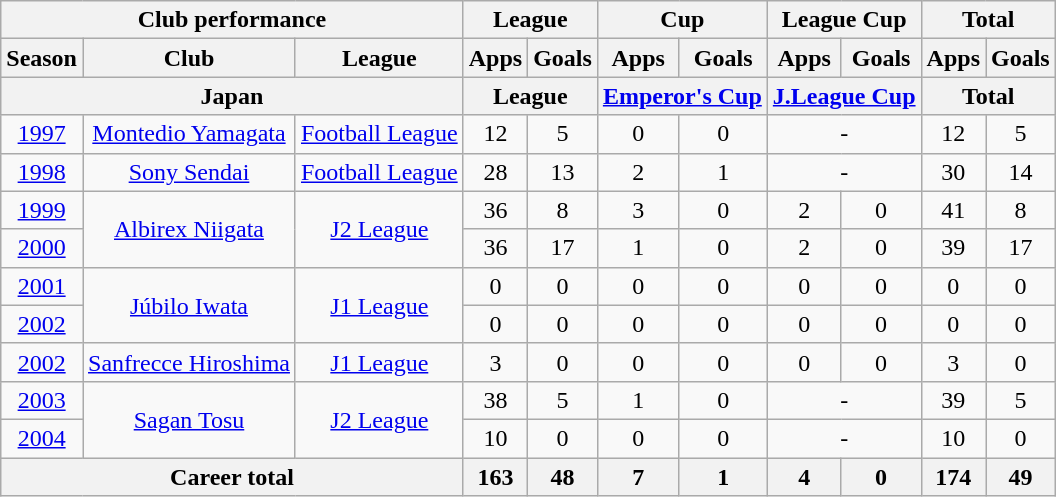<table class="wikitable" style="text-align:center">
<tr>
<th colspan=3>Club performance</th>
<th colspan=2>League</th>
<th colspan=2>Cup</th>
<th colspan=2>League Cup</th>
<th colspan=2>Total</th>
</tr>
<tr>
<th>Season</th>
<th>Club</th>
<th>League</th>
<th>Apps</th>
<th>Goals</th>
<th>Apps</th>
<th>Goals</th>
<th>Apps</th>
<th>Goals</th>
<th>Apps</th>
<th>Goals</th>
</tr>
<tr>
<th colspan=3>Japan</th>
<th colspan=2>League</th>
<th colspan=2><a href='#'>Emperor's Cup</a></th>
<th colspan=2><a href='#'>J.League Cup</a></th>
<th colspan=2>Total</th>
</tr>
<tr>
<td><a href='#'>1997</a></td>
<td><a href='#'>Montedio Yamagata</a></td>
<td><a href='#'>Football League</a></td>
<td>12</td>
<td>5</td>
<td>0</td>
<td>0</td>
<td colspan="2">-</td>
<td>12</td>
<td>5</td>
</tr>
<tr>
<td><a href='#'>1998</a></td>
<td><a href='#'>Sony Sendai</a></td>
<td><a href='#'>Football League</a></td>
<td>28</td>
<td>13</td>
<td>2</td>
<td>1</td>
<td colspan="2">-</td>
<td>30</td>
<td>14</td>
</tr>
<tr>
<td><a href='#'>1999</a></td>
<td rowspan="2"><a href='#'>Albirex Niigata</a></td>
<td rowspan="2"><a href='#'>J2 League</a></td>
<td>36</td>
<td>8</td>
<td>3</td>
<td>0</td>
<td>2</td>
<td>0</td>
<td>41</td>
<td>8</td>
</tr>
<tr>
<td><a href='#'>2000</a></td>
<td>36</td>
<td>17</td>
<td>1</td>
<td>0</td>
<td>2</td>
<td>0</td>
<td>39</td>
<td>17</td>
</tr>
<tr>
<td><a href='#'>2001</a></td>
<td rowspan="2"><a href='#'>Júbilo Iwata</a></td>
<td rowspan="2"><a href='#'>J1 League</a></td>
<td>0</td>
<td>0</td>
<td>0</td>
<td>0</td>
<td>0</td>
<td>0</td>
<td>0</td>
<td>0</td>
</tr>
<tr>
<td><a href='#'>2002</a></td>
<td>0</td>
<td>0</td>
<td>0</td>
<td>0</td>
<td>0</td>
<td>0</td>
<td>0</td>
<td>0</td>
</tr>
<tr>
<td><a href='#'>2002</a></td>
<td><a href='#'>Sanfrecce Hiroshima</a></td>
<td><a href='#'>J1 League</a></td>
<td>3</td>
<td>0</td>
<td>0</td>
<td>0</td>
<td>0</td>
<td>0</td>
<td>3</td>
<td>0</td>
</tr>
<tr>
<td><a href='#'>2003</a></td>
<td rowspan="2"><a href='#'>Sagan Tosu</a></td>
<td rowspan="2"><a href='#'>J2 League</a></td>
<td>38</td>
<td>5</td>
<td>1</td>
<td>0</td>
<td colspan="2">-</td>
<td>39</td>
<td>5</td>
</tr>
<tr>
<td><a href='#'>2004</a></td>
<td>10</td>
<td>0</td>
<td>0</td>
<td>0</td>
<td colspan="2">-</td>
<td>10</td>
<td>0</td>
</tr>
<tr>
<th colspan=3>Career total</th>
<th>163</th>
<th>48</th>
<th>7</th>
<th>1</th>
<th>4</th>
<th>0</th>
<th>174</th>
<th>49</th>
</tr>
</table>
